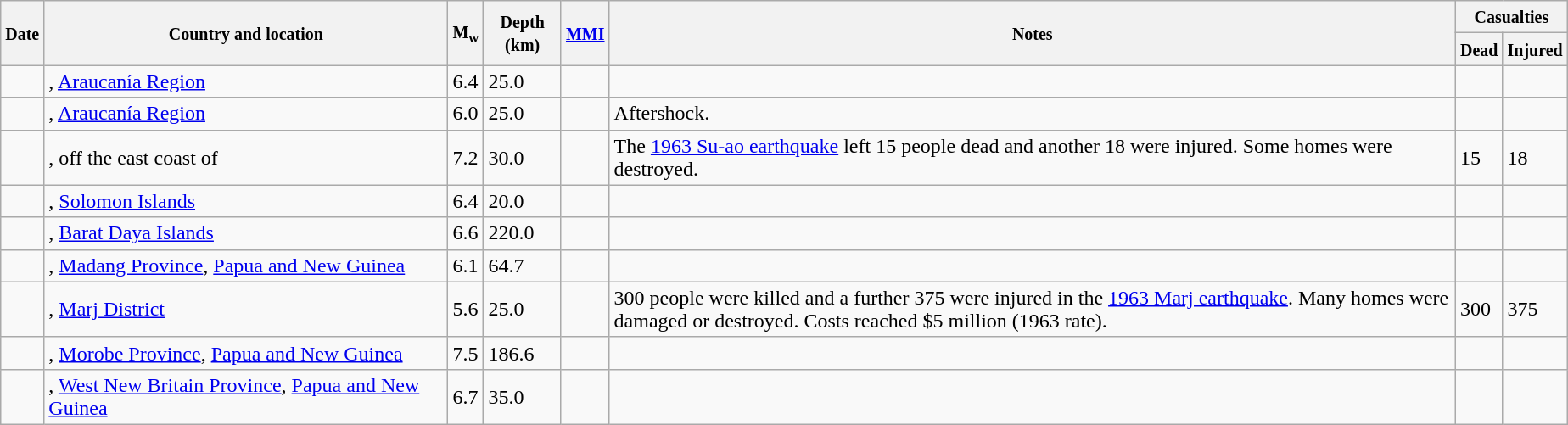<table class="wikitable sortable sort-under" style="border:1px black; margin-left:1em;">
<tr>
<th rowspan="2"><small>Date</small></th>
<th rowspan="2" style="width: 310px"><small>Country and location</small></th>
<th rowspan="2"><small>M<sub>w</sub></small></th>
<th rowspan="2"><small>Depth (km)</small></th>
<th rowspan="2"><small><a href='#'>MMI</a></small></th>
<th rowspan="2" class="unsortable"><small>Notes</small></th>
<th colspan="2"><small>Casualties</small></th>
</tr>
<tr>
<th><small>Dead</small></th>
<th><small>Injured</small></th>
</tr>
<tr>
<td></td>
<td>, <a href='#'>Araucanía Region</a></td>
<td>6.4</td>
<td>25.0</td>
<td></td>
<td></td>
<td></td>
<td></td>
</tr>
<tr>
<td></td>
<td>, <a href='#'>Araucanía Region</a></td>
<td>6.0</td>
<td>25.0</td>
<td></td>
<td>Aftershock.</td>
<td></td>
<td></td>
</tr>
<tr>
<td></td>
<td>, off the east coast of</td>
<td>7.2</td>
<td>30.0</td>
<td></td>
<td>The <a href='#'>1963 Su-ao earthquake</a> left 15 people dead and another 18 were injured. Some homes were destroyed.</td>
<td>15</td>
<td>18</td>
</tr>
<tr>
<td></td>
<td>, <a href='#'>Solomon Islands</a></td>
<td>6.4</td>
<td>20.0</td>
<td></td>
<td></td>
<td></td>
<td></td>
</tr>
<tr>
<td></td>
<td>, <a href='#'>Barat Daya Islands</a></td>
<td>6.6</td>
<td>220.0</td>
<td></td>
<td></td>
<td></td>
<td></td>
</tr>
<tr>
<td></td>
<td>, <a href='#'>Madang Province</a>, <a href='#'>Papua and New Guinea</a></td>
<td>6.1</td>
<td>64.7</td>
<td></td>
<td></td>
<td></td>
<td></td>
</tr>
<tr>
<td></td>
<td>, <a href='#'>Marj District</a></td>
<td>5.6</td>
<td>25.0</td>
<td></td>
<td>300 people were killed and a further 375 were injured in the <a href='#'>1963 Marj earthquake</a>. Many homes were damaged or destroyed. Costs reached $5 million (1963 rate).</td>
<td>300</td>
<td>375</td>
</tr>
<tr>
<td></td>
<td>, <a href='#'>Morobe Province</a>, <a href='#'>Papua and New Guinea</a></td>
<td>7.5</td>
<td>186.6</td>
<td></td>
<td></td>
<td></td>
<td></td>
</tr>
<tr>
<td></td>
<td>, <a href='#'>West New Britain Province</a>, <a href='#'>Papua and New Guinea</a></td>
<td>6.7</td>
<td>35.0</td>
<td></td>
<td></td>
<td></td>
<td></td>
</tr>
</table>
